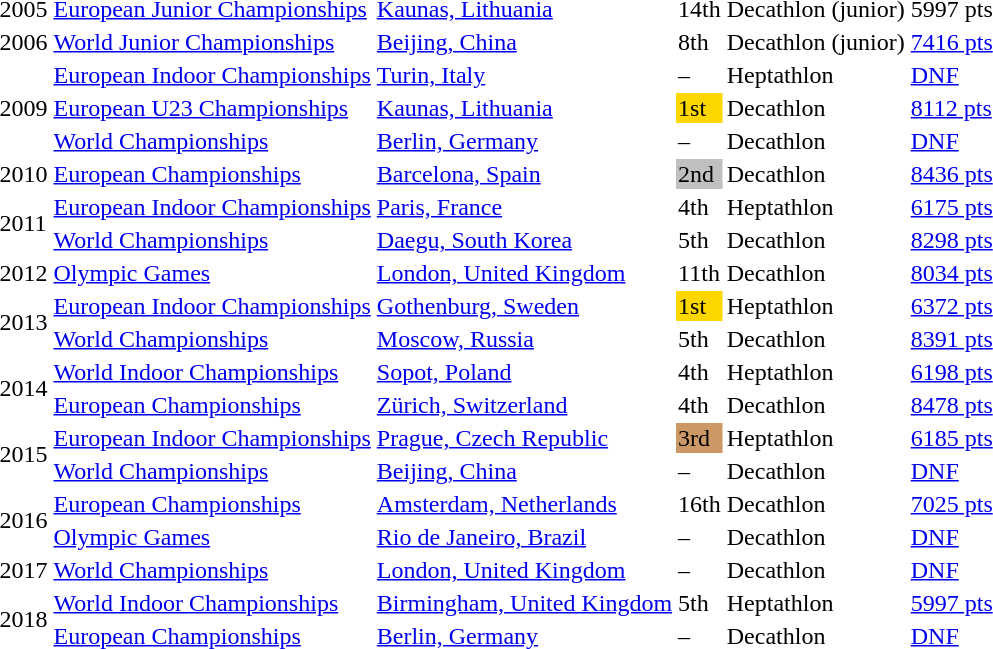<table>
<tr>
<td>2005</td>
<td><a href='#'>European Junior Championships</a></td>
<td><a href='#'>Kaunas, Lithuania</a></td>
<td>14th</td>
<td>Decathlon (junior)</td>
<td>5997 pts</td>
</tr>
<tr>
<td>2006</td>
<td><a href='#'>World Junior Championships</a></td>
<td><a href='#'>Beijing, China</a></td>
<td>8th</td>
<td>Decathlon (junior)</td>
<td><a href='#'>7416 pts</a></td>
</tr>
<tr>
<td rowspan=3>2009</td>
<td><a href='#'>European Indoor Championships</a></td>
<td><a href='#'>Turin, Italy</a></td>
<td>–</td>
<td>Heptathlon</td>
<td><a href='#'>DNF</a></td>
</tr>
<tr>
<td><a href='#'>European U23 Championships</a></td>
<td><a href='#'>Kaunas, Lithuania</a></td>
<td bgcolor=gold>1st</td>
<td>Decathlon</td>
<td><a href='#'>8112 pts</a></td>
</tr>
<tr>
<td><a href='#'>World Championships</a></td>
<td><a href='#'>Berlin, Germany</a></td>
<td>–</td>
<td>Decathlon</td>
<td><a href='#'>DNF</a></td>
</tr>
<tr>
<td>2010</td>
<td><a href='#'>European Championships</a></td>
<td><a href='#'>Barcelona, Spain</a></td>
<td bgcolor=silver>2nd</td>
<td>Decathlon</td>
<td><a href='#'>8436 pts</a></td>
</tr>
<tr>
<td rowspan=2>2011</td>
<td><a href='#'>European Indoor Championships</a></td>
<td><a href='#'>Paris, France</a></td>
<td>4th</td>
<td>Heptathlon</td>
<td><a href='#'>6175 pts</a></td>
</tr>
<tr>
<td><a href='#'>World Championships</a></td>
<td><a href='#'>Daegu, South Korea</a></td>
<td>5th</td>
<td>Decathlon</td>
<td><a href='#'>8298 pts</a></td>
</tr>
<tr>
<td>2012</td>
<td><a href='#'>Olympic Games</a></td>
<td><a href='#'>London, United Kingdom</a></td>
<td>11th</td>
<td>Decathlon</td>
<td><a href='#'>8034 pts</a></td>
</tr>
<tr>
<td rowspan=2>2013</td>
<td><a href='#'>European Indoor Championships</a></td>
<td><a href='#'>Gothenburg, Sweden</a></td>
<td bgcolor=gold>1st</td>
<td>Heptathlon</td>
<td><a href='#'>6372 pts</a></td>
</tr>
<tr>
<td><a href='#'>World Championships</a></td>
<td><a href='#'>Moscow, Russia</a></td>
<td>5th</td>
<td>Decathlon</td>
<td><a href='#'>8391 pts</a></td>
</tr>
<tr>
<td rowspan=2>2014</td>
<td><a href='#'>World Indoor Championships</a></td>
<td><a href='#'>Sopot, Poland</a></td>
<td>4th</td>
<td>Heptathlon</td>
<td><a href='#'>6198 pts</a></td>
</tr>
<tr>
<td><a href='#'>European Championships</a></td>
<td><a href='#'>Zürich, Switzerland</a></td>
<td>4th</td>
<td>Decathlon</td>
<td><a href='#'>8478 pts</a></td>
</tr>
<tr>
<td rowspan=2>2015</td>
<td><a href='#'>European Indoor Championships</a></td>
<td><a href='#'>Prague, Czech Republic</a></td>
<td bgcolor=cc9966>3rd</td>
<td>Heptathlon</td>
<td><a href='#'>6185 pts</a></td>
</tr>
<tr>
<td><a href='#'>World Championships</a></td>
<td><a href='#'>Beijing, China</a></td>
<td>–</td>
<td>Decathlon</td>
<td><a href='#'>DNF</a></td>
</tr>
<tr>
<td rowspan=2>2016</td>
<td><a href='#'>European Championships</a></td>
<td><a href='#'>Amsterdam, Netherlands</a></td>
<td>16th</td>
<td>Decathlon</td>
<td><a href='#'>7025 pts</a></td>
</tr>
<tr>
<td><a href='#'>Olympic Games</a></td>
<td><a href='#'>Rio de Janeiro, Brazil</a></td>
<td>–</td>
<td>Decathlon</td>
<td><a href='#'>DNF</a></td>
</tr>
<tr>
<td>2017</td>
<td><a href='#'>World Championships</a></td>
<td><a href='#'>London, United Kingdom</a></td>
<td>–</td>
<td>Decathlon</td>
<td><a href='#'>DNF</a></td>
</tr>
<tr>
<td rowspan=2>2018</td>
<td><a href='#'>World Indoor Championships</a></td>
<td><a href='#'>Birmingham, United Kingdom</a></td>
<td>5th</td>
<td>Heptathlon</td>
<td><a href='#'>5997 pts</a></td>
</tr>
<tr>
<td><a href='#'>European Championships</a></td>
<td><a href='#'>Berlin, Germany</a></td>
<td>–</td>
<td>Decathlon</td>
<td><a href='#'>DNF</a></td>
</tr>
</table>
